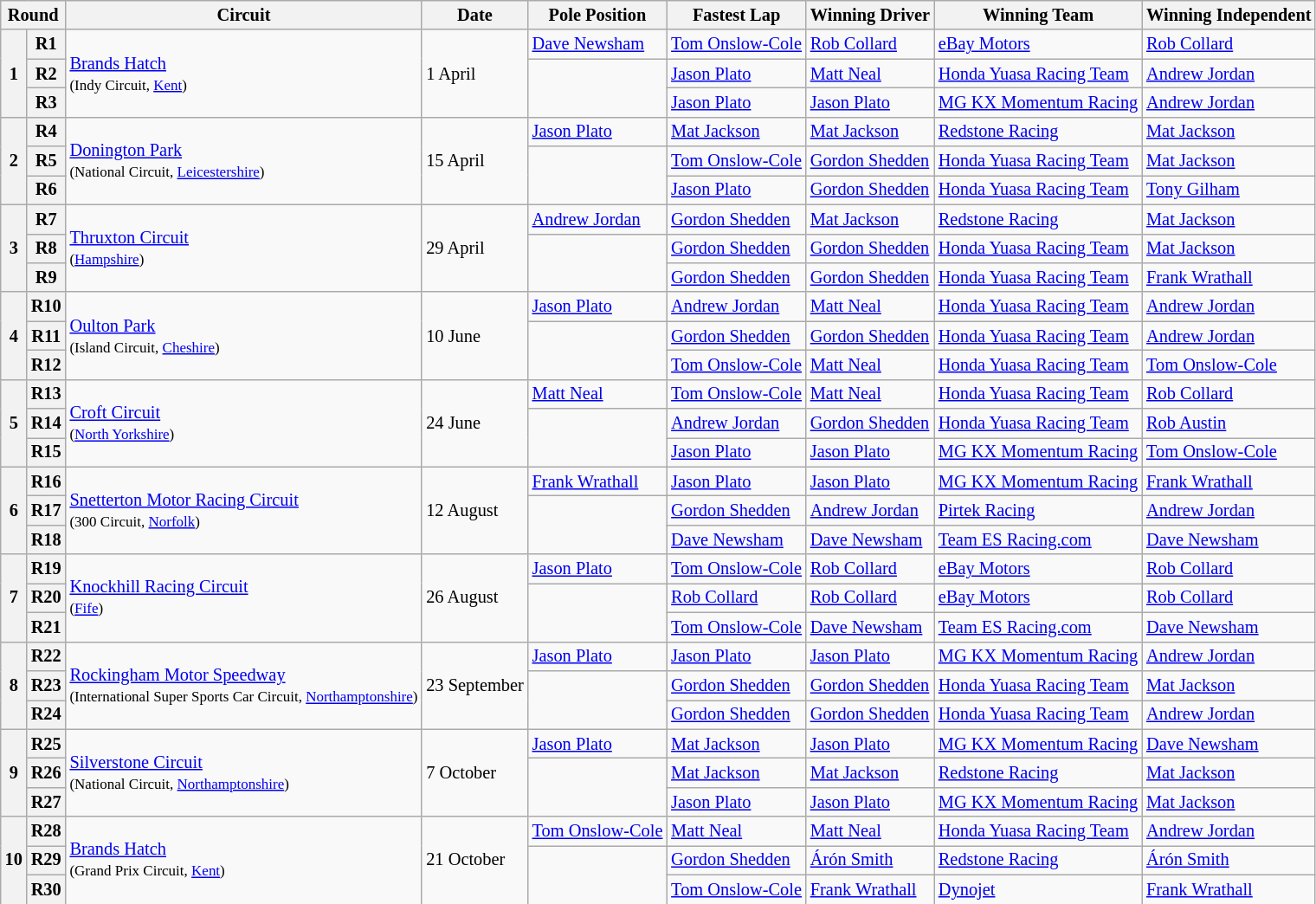<table class="wikitable" style="font-size: 85%">
<tr>
<th colspan=2>Round</th>
<th>Circuit</th>
<th>Date</th>
<th>Pole Position</th>
<th>Fastest Lap</th>
<th>Winning Driver</th>
<th>Winning Team</th>
<th>Winning Independent</th>
</tr>
<tr>
<th rowspan=3>1</th>
<th>R1</th>
<td rowspan=3><a href='#'>Brands Hatch</a><br><small>(Indy Circuit, <a href='#'>Kent</a>)</small></td>
<td rowspan=3>1 April</td>
<td> <a href='#'>Dave Newsham</a></td>
<td nowrap> <a href='#'>Tom Onslow-Cole</a></td>
<td> <a href='#'>Rob Collard</a></td>
<td><a href='#'>eBay Motors</a></td>
<td> <a href='#'>Rob Collard</a></td>
</tr>
<tr>
<th>R2</th>
<td rowspan=2></td>
<td> <a href='#'>Jason Plato</a></td>
<td> <a href='#'>Matt Neal</a></td>
<td nowrap><a href='#'>Honda Yuasa Racing Team</a></td>
<td> <a href='#'>Andrew Jordan</a></td>
</tr>
<tr>
<th>R3</th>
<td> <a href='#'>Jason Plato</a></td>
<td> <a href='#'>Jason Plato</a></td>
<td nowrap><a href='#'>MG KX Momentum Racing</a></td>
<td> <a href='#'>Andrew Jordan</a></td>
</tr>
<tr>
<th rowspan=3>2</th>
<th>R4</th>
<td rowspan=3><a href='#'>Donington Park</a><br><small>(National Circuit, <a href='#'>Leicestershire</a>)</small></td>
<td rowspan=3>15 April</td>
<td> <a href='#'>Jason Plato</a></td>
<td> <a href='#'>Mat Jackson</a></td>
<td> <a href='#'>Mat Jackson</a></td>
<td><a href='#'>Redstone Racing</a></td>
<td> <a href='#'>Mat Jackson</a></td>
</tr>
<tr>
<th>R5</th>
<td rowspan=2></td>
<td> <a href='#'>Tom Onslow-Cole</a></td>
<td nowrap> <a href='#'>Gordon Shedden</a></td>
<td><a href='#'>Honda Yuasa Racing Team</a></td>
<td> <a href='#'>Mat Jackson</a></td>
</tr>
<tr>
<th>R6</th>
<td> <a href='#'>Jason Plato</a></td>
<td> <a href='#'>Gordon Shedden</a></td>
<td><a href='#'>Honda Yuasa Racing Team</a></td>
<td> <a href='#'>Tony Gilham</a></td>
</tr>
<tr>
<th rowspan=3>3</th>
<th>R7</th>
<td rowspan=3><a href='#'>Thruxton Circuit</a><br><small>(<a href='#'>Hampshire</a>)</small></td>
<td rowspan=3>29 April</td>
<td> <a href='#'>Andrew Jordan</a></td>
<td> <a href='#'>Gordon Shedden</a></td>
<td> <a href='#'>Mat Jackson</a></td>
<td><a href='#'>Redstone Racing</a></td>
<td> <a href='#'>Mat Jackson</a></td>
</tr>
<tr>
<th>R8</th>
<td rowspan=2></td>
<td> <a href='#'>Gordon Shedden</a></td>
<td> <a href='#'>Gordon Shedden</a></td>
<td><a href='#'>Honda Yuasa Racing Team</a></td>
<td> <a href='#'>Mat Jackson</a></td>
</tr>
<tr>
<th>R9</th>
<td> <a href='#'>Gordon Shedden</a></td>
<td> <a href='#'>Gordon Shedden</a></td>
<td><a href='#'>Honda Yuasa Racing Team</a></td>
<td> <a href='#'>Frank Wrathall</a></td>
</tr>
<tr>
<th rowspan=3>4</th>
<th>R10</th>
<td rowspan=3><a href='#'>Oulton Park</a><br><small>(Island Circuit, <a href='#'>Cheshire</a>)</small></td>
<td rowspan=3>10 June</td>
<td> <a href='#'>Jason Plato</a></td>
<td> <a href='#'>Andrew Jordan</a></td>
<td> <a href='#'>Matt Neal</a></td>
<td><a href='#'>Honda Yuasa Racing Team</a></td>
<td> <a href='#'>Andrew Jordan</a></td>
</tr>
<tr>
<th>R11</th>
<td rowspan=2></td>
<td> <a href='#'>Gordon Shedden</a></td>
<td> <a href='#'>Gordon Shedden</a></td>
<td><a href='#'>Honda Yuasa Racing Team</a></td>
<td> <a href='#'>Andrew Jordan</a></td>
</tr>
<tr>
<th>R12</th>
<td> <a href='#'>Tom Onslow-Cole</a></td>
<td> <a href='#'>Matt Neal</a></td>
<td><a href='#'>Honda Yuasa Racing Team</a></td>
<td nowrap> <a href='#'>Tom Onslow-Cole</a></td>
</tr>
<tr>
<th rowspan=3>5</th>
<th>R13</th>
<td rowspan=3><a href='#'>Croft Circuit</a><br><small>(<a href='#'>North Yorkshire</a>)</small></td>
<td rowspan=3>24 June</td>
<td> <a href='#'>Matt Neal</a></td>
<td> <a href='#'>Tom Onslow-Cole</a></td>
<td> <a href='#'>Matt Neal</a></td>
<td><a href='#'>Honda Yuasa Racing Team</a></td>
<td> <a href='#'>Rob Collard</a></td>
</tr>
<tr>
<th>R14</th>
<td rowspan=2></td>
<td> <a href='#'>Andrew Jordan</a></td>
<td> <a href='#'>Gordon Shedden</a></td>
<td><a href='#'>Honda Yuasa Racing Team</a></td>
<td> <a href='#'>Rob Austin</a></td>
</tr>
<tr>
<th>R15</th>
<td> <a href='#'>Jason Plato</a></td>
<td> <a href='#'>Jason Plato</a></td>
<td><a href='#'>MG KX Momentum Racing</a></td>
<td> <a href='#'>Tom Onslow-Cole</a></td>
</tr>
<tr>
<th rowspan=3>6</th>
<th>R16</th>
<td rowspan=3><a href='#'>Snetterton Motor Racing Circuit</a><br><small>(300 Circuit, <a href='#'>Norfolk</a>)</small></td>
<td rowspan=3>12 August</td>
<td> <a href='#'>Frank Wrathall</a></td>
<td> <a href='#'>Jason Plato</a></td>
<td> <a href='#'>Jason Plato</a></td>
<td><a href='#'>MG KX Momentum Racing</a></td>
<td> <a href='#'>Frank Wrathall</a></td>
</tr>
<tr>
<th>R17</th>
<td rowspan=2></td>
<td> <a href='#'>Gordon Shedden</a></td>
<td> <a href='#'>Andrew Jordan</a></td>
<td><a href='#'>Pirtek Racing</a></td>
<td> <a href='#'>Andrew Jordan</a></td>
</tr>
<tr>
<th>R18</th>
<td> <a href='#'>Dave Newsham</a></td>
<td> <a href='#'>Dave Newsham</a></td>
<td><a href='#'>Team ES Racing.com</a></td>
<td> <a href='#'>Dave Newsham</a></td>
</tr>
<tr>
<th rowspan=3>7</th>
<th>R19</th>
<td rowspan=3><a href='#'>Knockhill Racing Circuit</a><br><small>(<a href='#'>Fife</a>)</small></td>
<td rowspan=3>26 August</td>
<td> <a href='#'>Jason Plato</a></td>
<td> <a href='#'>Tom Onslow-Cole</a></td>
<td> <a href='#'>Rob Collard</a></td>
<td><a href='#'>eBay Motors</a></td>
<td> <a href='#'>Rob Collard</a></td>
</tr>
<tr>
<th>R20</th>
<td rowspan=2></td>
<td> <a href='#'>Rob Collard</a></td>
<td> <a href='#'>Rob Collard</a></td>
<td><a href='#'>eBay Motors</a></td>
<td> <a href='#'>Rob Collard</a></td>
</tr>
<tr>
<th>R21</th>
<td> <a href='#'>Tom Onslow-Cole</a></td>
<td> <a href='#'>Dave Newsham</a></td>
<td><a href='#'>Team ES Racing.com</a></td>
<td> <a href='#'>Dave Newsham</a></td>
</tr>
<tr>
<th rowspan=3>8</th>
<th>R22</th>
<td rowspan=3 nowrap><a href='#'>Rockingham Motor Speedway</a><br><small>(International Super Sports Car Circuit, <a href='#'>Northamptonshire</a>)</small></td>
<td rowspan=3 nowrap>23 September</td>
<td> <a href='#'>Jason Plato</a></td>
<td> <a href='#'>Jason Plato</a></td>
<td> <a href='#'>Jason Plato</a></td>
<td><a href='#'>MG KX Momentum Racing</a></td>
<td> <a href='#'>Andrew Jordan</a></td>
</tr>
<tr>
<th>R23</th>
<td rowspan=2></td>
<td> <a href='#'>Gordon Shedden</a></td>
<td> <a href='#'>Gordon Shedden</a></td>
<td><a href='#'>Honda Yuasa Racing Team</a></td>
<td> <a href='#'>Mat Jackson</a></td>
</tr>
<tr>
<th>R24</th>
<td> <a href='#'>Gordon Shedden</a></td>
<td> <a href='#'>Gordon Shedden</a></td>
<td><a href='#'>Honda Yuasa Racing Team</a></td>
<td> <a href='#'>Andrew Jordan</a></td>
</tr>
<tr>
<th rowspan=3>9</th>
<th>R25</th>
<td rowspan=3><a href='#'>Silverstone Circuit</a><br><small>(National Circuit, <a href='#'>Northamptonshire</a>)</small></td>
<td rowspan=3>7 October</td>
<td> <a href='#'>Jason Plato</a></td>
<td> <a href='#'>Mat Jackson</a></td>
<td> <a href='#'>Jason Plato</a></td>
<td><a href='#'>MG KX Momentum Racing</a></td>
<td> <a href='#'>Dave Newsham</a></td>
</tr>
<tr>
<th>R26</th>
<td rowspan=2></td>
<td> <a href='#'>Mat Jackson</a></td>
<td> <a href='#'>Mat Jackson</a></td>
<td><a href='#'>Redstone Racing</a></td>
<td> <a href='#'>Mat Jackson</a></td>
</tr>
<tr>
<th>R27</th>
<td> <a href='#'>Jason Plato</a></td>
<td> <a href='#'>Jason Plato</a></td>
<td><a href='#'>MG KX Momentum Racing</a></td>
<td> <a href='#'>Mat Jackson</a></td>
</tr>
<tr>
<th rowspan=3>10</th>
<th>R28</th>
<td rowspan=3><a href='#'>Brands Hatch</a><br><small>(Grand Prix Circuit, <a href='#'>Kent</a>)</small></td>
<td rowspan=3>21 October</td>
<td nowrap> <a href='#'>Tom Onslow-Cole</a></td>
<td> <a href='#'>Matt Neal</a></td>
<td> <a href='#'>Matt Neal</a></td>
<td><a href='#'>Honda Yuasa Racing Team</a></td>
<td> <a href='#'>Andrew Jordan</a></td>
</tr>
<tr>
<th>R29</th>
<td rowspan=2></td>
<td> <a href='#'>Gordon Shedden</a></td>
<td> <a href='#'>Árón Smith</a></td>
<td><a href='#'>Redstone Racing</a></td>
<td> <a href='#'>Árón Smith</a></td>
</tr>
<tr>
<th>R30</th>
<td> <a href='#'>Tom Onslow-Cole</a></td>
<td> <a href='#'>Frank Wrathall</a></td>
<td><a href='#'>Dynojet</a></td>
<td> <a href='#'>Frank Wrathall</a></td>
</tr>
</table>
